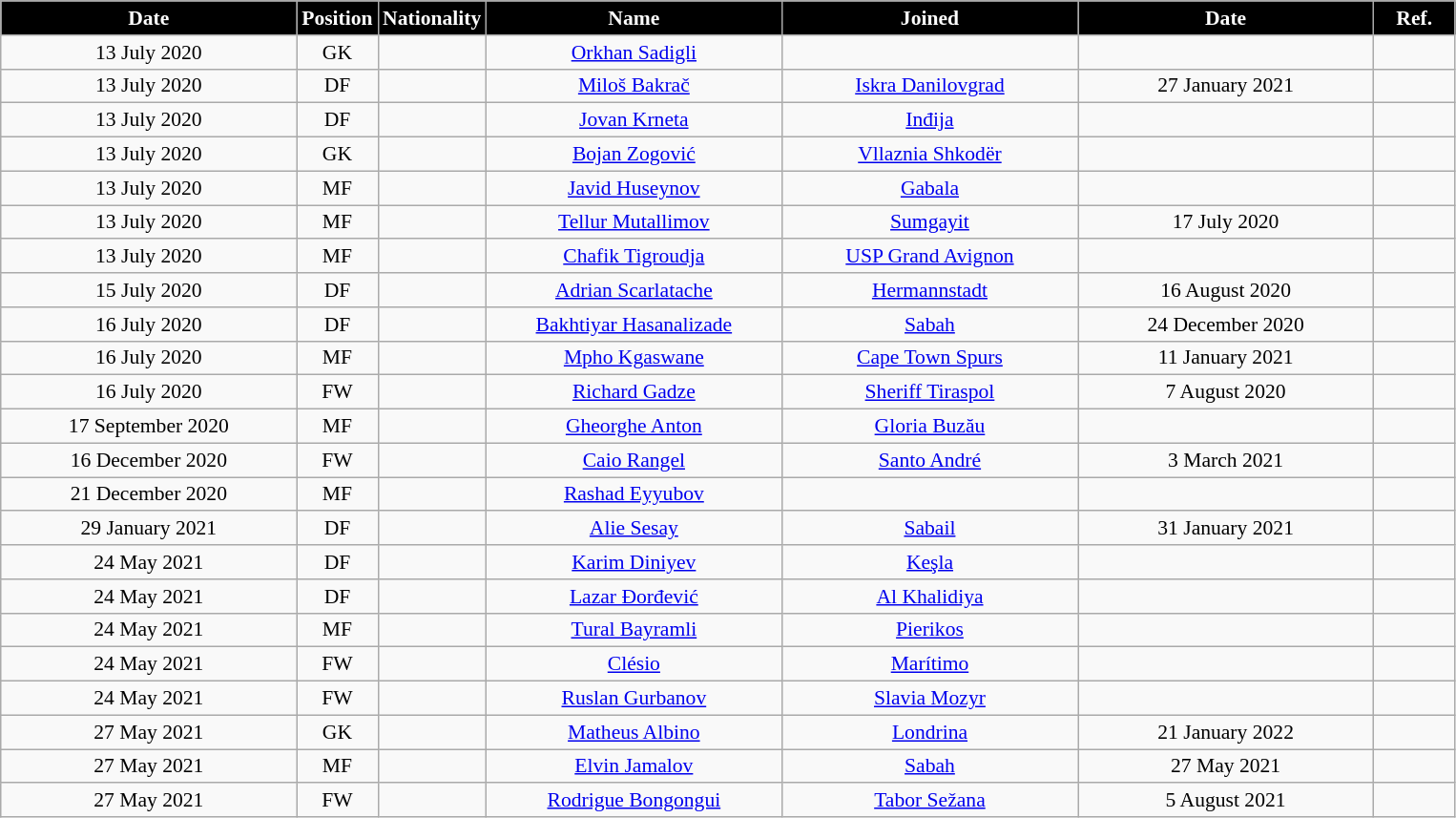<table class="wikitable"  style="text-align:center; font-size:90%; ">
<tr>
<th style="background:#000000; color:#FFFFFF; width:200px;">Date</th>
<th style="background:#000000; color:#FFFFFF; width:50px;">Position</th>
<th style="background:#000000; color:#FFFFFF; width:50px;">Nationality</th>
<th style="background:#000000; color:#FFFFFF; width:200px;">Name</th>
<th style="background:#000000; color:#FFFFFF; width:200px;">Joined</th>
<th style="background:#000000; color:#FFFFFF; width:200px;">Date</th>
<th style="background:#000000; color:#FFFFFF; width:50px;">Ref.</th>
</tr>
<tr>
<td>13 July 2020</td>
<td>GK</td>
<td></td>
<td><a href='#'>Orkhan Sadigli</a></td>
<td></td>
<td></td>
<td></td>
</tr>
<tr>
<td>13 July 2020</td>
<td>DF</td>
<td></td>
<td><a href='#'>Miloš Bakrač</a></td>
<td><a href='#'>Iskra Danilovgrad</a></td>
<td>27 January 2021</td>
<td></td>
</tr>
<tr>
<td>13 July 2020</td>
<td>DF</td>
<td></td>
<td><a href='#'>Jovan Krneta</a></td>
<td><a href='#'>Inđija</a></td>
<td></td>
<td></td>
</tr>
<tr>
<td>13 July 2020</td>
<td>GK</td>
<td></td>
<td><a href='#'>Bojan Zogović</a></td>
<td><a href='#'>Vllaznia Shkodër</a></td>
<td></td>
<td></td>
</tr>
<tr>
<td>13 July 2020</td>
<td>MF</td>
<td></td>
<td><a href='#'>Javid Huseynov</a></td>
<td><a href='#'>Gabala</a></td>
<td></td>
<td></td>
</tr>
<tr>
<td>13 July 2020</td>
<td>MF</td>
<td></td>
<td><a href='#'>Tellur Mutallimov</a></td>
<td><a href='#'>Sumgayit</a></td>
<td>17 July 2020</td>
<td></td>
</tr>
<tr>
<td>13 July 2020</td>
<td>MF</td>
<td></td>
<td><a href='#'>Chafik Tigroudja</a></td>
<td><a href='#'>USP Grand Avignon</a></td>
<td></td>
<td></td>
</tr>
<tr>
<td>15 July 2020</td>
<td>DF</td>
<td></td>
<td><a href='#'>Adrian Scarlatache</a></td>
<td><a href='#'>Hermannstadt</a></td>
<td>16 August 2020</td>
<td></td>
</tr>
<tr>
<td>16 July 2020</td>
<td>DF</td>
<td></td>
<td><a href='#'>Bakhtiyar Hasanalizade</a></td>
<td><a href='#'>Sabah</a></td>
<td>24 December 2020</td>
<td></td>
</tr>
<tr>
<td>16 July 2020</td>
<td>MF</td>
<td></td>
<td><a href='#'>Mpho Kgaswane</a></td>
<td><a href='#'>Cape Town Spurs</a></td>
<td>11 January 2021</td>
<td></td>
</tr>
<tr>
<td>16 July 2020</td>
<td>FW</td>
<td></td>
<td><a href='#'>Richard Gadze</a></td>
<td><a href='#'>Sheriff Tiraspol</a></td>
<td>7 August 2020</td>
<td></td>
</tr>
<tr>
<td>17 September 2020</td>
<td>MF</td>
<td></td>
<td><a href='#'>Gheorghe Anton</a></td>
<td><a href='#'>Gloria Buzău</a></td>
<td></td>
<td></td>
</tr>
<tr>
<td>16 December 2020</td>
<td>FW</td>
<td></td>
<td><a href='#'>Caio Rangel</a></td>
<td><a href='#'>Santo André</a></td>
<td>3 March 2021</td>
<td></td>
</tr>
<tr>
<td>21 December 2020</td>
<td>MF</td>
<td></td>
<td><a href='#'>Rashad Eyyubov</a></td>
<td></td>
<td></td>
<td></td>
</tr>
<tr>
<td>29 January 2021</td>
<td>DF</td>
<td></td>
<td><a href='#'>Alie Sesay</a></td>
<td><a href='#'>Sabail</a></td>
<td>31 January 2021</td>
<td></td>
</tr>
<tr>
<td>24 May 2021</td>
<td>DF</td>
<td></td>
<td><a href='#'>Karim Diniyev</a></td>
<td><a href='#'>Keşla</a></td>
<td></td>
<td></td>
</tr>
<tr>
<td>24 May 2021</td>
<td>DF</td>
<td></td>
<td><a href='#'>Lazar Đorđević</a></td>
<td><a href='#'>Al Khalidiya</a></td>
<td></td>
<td></td>
</tr>
<tr>
<td>24 May 2021</td>
<td>MF</td>
<td></td>
<td><a href='#'>Tural Bayramli</a></td>
<td><a href='#'>Pierikos</a></td>
<td></td>
<td></td>
</tr>
<tr>
<td>24 May 2021</td>
<td>FW</td>
<td></td>
<td><a href='#'>Clésio</a></td>
<td><a href='#'>Marítimo</a></td>
<td></td>
<td></td>
</tr>
<tr>
<td>24 May 2021</td>
<td>FW</td>
<td></td>
<td><a href='#'>Ruslan Gurbanov</a></td>
<td><a href='#'>Slavia Mozyr</a></td>
<td></td>
<td></td>
</tr>
<tr>
<td>27 May 2021</td>
<td>GK</td>
<td></td>
<td><a href='#'>Matheus Albino</a></td>
<td><a href='#'>Londrina</a></td>
<td>21 January 2022</td>
<td></td>
</tr>
<tr>
<td>27 May 2021</td>
<td>MF</td>
<td></td>
<td><a href='#'>Elvin Jamalov</a></td>
<td><a href='#'>Sabah</a></td>
<td>27 May 2021</td>
<td></td>
</tr>
<tr>
<td>27 May 2021</td>
<td>FW</td>
<td></td>
<td><a href='#'>Rodrigue Bongongui</a></td>
<td><a href='#'>Tabor Sežana</a></td>
<td>5 August 2021</td>
<td></td>
</tr>
</table>
